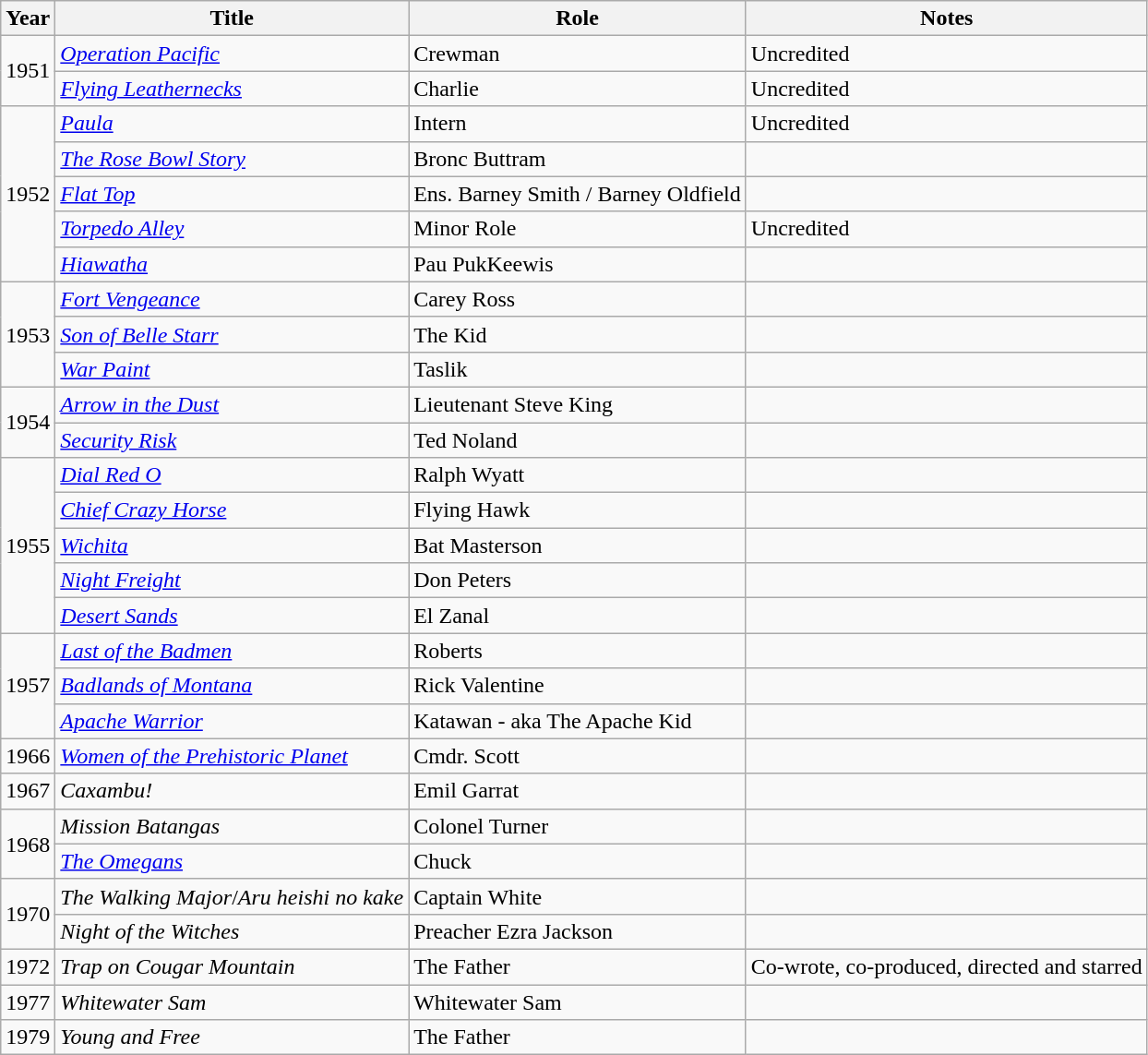<table class="wikitable">
<tr>
<th>Year</th>
<th>Title</th>
<th>Role</th>
<th>Notes</th>
</tr>
<tr>
<td rowspan=2>1951</td>
<td><em><a href='#'>Operation Pacific</a></em></td>
<td>Crewman</td>
<td>Uncredited</td>
</tr>
<tr>
<td><em><a href='#'>Flying Leathernecks</a></em></td>
<td>Charlie</td>
<td>Uncredited</td>
</tr>
<tr>
<td rowspan=5>1952</td>
<td><em><a href='#'>Paula</a></em></td>
<td>Intern</td>
<td>Uncredited</td>
</tr>
<tr>
<td><em><a href='#'>The Rose Bowl Story</a></em></td>
<td>Bronc Buttram</td>
<td></td>
</tr>
<tr>
<td><em><a href='#'>Flat Top</a></em></td>
<td>Ens. Barney Smith / Barney Oldfield</td>
<td></td>
</tr>
<tr>
<td><em><a href='#'>Torpedo Alley</a></em></td>
<td>Minor Role</td>
<td>Uncredited</td>
</tr>
<tr>
<td><em><a href='#'>Hiawatha</a></em></td>
<td>Pau PukKeewis</td>
<td></td>
</tr>
<tr>
<td rowspan=3>1953</td>
<td><em><a href='#'>Fort Vengeance</a></em></td>
<td>Carey Ross</td>
<td></td>
</tr>
<tr>
<td><em><a href='#'>Son of Belle Starr</a></em></td>
<td>The Kid</td>
<td></td>
</tr>
<tr>
<td><em><a href='#'>War Paint</a></em></td>
<td>Taslik</td>
<td></td>
</tr>
<tr>
<td rowspan=2>1954</td>
<td><em><a href='#'>Arrow in the Dust</a></em></td>
<td>Lieutenant Steve King</td>
<td></td>
</tr>
<tr>
<td><em><a href='#'>Security Risk</a></em></td>
<td>Ted Noland</td>
<td></td>
</tr>
<tr>
<td rowspan=5>1955</td>
<td><em><a href='#'>Dial Red O</a></em></td>
<td>Ralph Wyatt</td>
<td></td>
</tr>
<tr>
<td><em><a href='#'>Chief Crazy Horse</a></em></td>
<td>Flying Hawk</td>
<td></td>
</tr>
<tr>
<td><em><a href='#'>Wichita</a></em></td>
<td>Bat Masterson</td>
<td></td>
</tr>
<tr>
<td><em><a href='#'>Night Freight</a></em></td>
<td>Don Peters</td>
<td></td>
</tr>
<tr>
<td><em><a href='#'>Desert Sands</a></em></td>
<td>El Zanal</td>
<td></td>
</tr>
<tr>
<td rowspan=3>1957</td>
<td><em><a href='#'>Last of the Badmen</a></em></td>
<td>Roberts</td>
<td></td>
</tr>
<tr>
<td><em><a href='#'>Badlands of Montana</a></em></td>
<td>Rick Valentine</td>
<td></td>
</tr>
<tr>
<td><em><a href='#'>Apache Warrior</a></em></td>
<td>Katawan - aka The Apache Kid</td>
<td></td>
</tr>
<tr>
<td>1966</td>
<td><em><a href='#'>Women of the Prehistoric Planet</a></em></td>
<td>Cmdr. Scott</td>
<td></td>
</tr>
<tr>
<td>1967</td>
<td><em>Caxambu!</em></td>
<td>Emil Garrat</td>
<td></td>
</tr>
<tr>
<td rowspan=2>1968</td>
<td><em>Mission Batangas</em></td>
<td>Colonel Turner</td>
<td></td>
</tr>
<tr>
<td><em><a href='#'>The Omegans</a></em></td>
<td>Chuck</td>
<td></td>
</tr>
<tr>
<td rowspan=2>1970</td>
<td><em>The Walking Major</em>/<em>Aru heishi no kake</em></td>
<td>Captain White</td>
<td></td>
</tr>
<tr>
<td><em>Night of the Witches</em></td>
<td>Preacher Ezra Jackson</td>
<td></td>
</tr>
<tr>
<td>1972</td>
<td><em>Trap on Cougar Mountain</em></td>
<td>The Father</td>
<td>Co-wrote, co-produced, directed and starred</td>
</tr>
<tr>
<td>1977</td>
<td><em>Whitewater Sam</em></td>
<td>Whitewater Sam</td>
<td></td>
</tr>
<tr>
<td>1979</td>
<td><em>Young and Free</em></td>
<td>The Father</td>
<td></td>
</tr>
</table>
